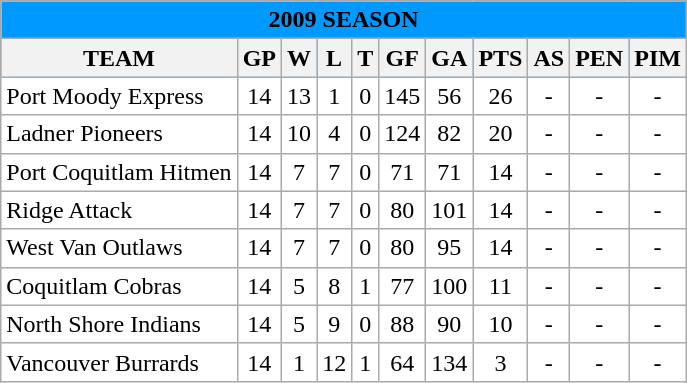<table class="wikitable">
<tr bgcolor="#0099FF">
<td colspan="12" align="center"><strong>2009 SEASON</strong></td>
</tr>
<tr bgcolor="0099FF">
<th>TEAM</th>
<th>GP</th>
<th>W</th>
<th>L</th>
<th>T</th>
<th>GF</th>
<th>GA</th>
<th>PTS</th>
<th>AS</th>
<th>PEN</th>
<th>PIM</th>
</tr>
<tr align="center" bgcolor="#ffffff">
<td align="left">Port Moody Express</td>
<td>14</td>
<td>13</td>
<td>1</td>
<td>0</td>
<td>145</td>
<td>56</td>
<td>26</td>
<td>-</td>
<td>-</td>
<td>-</td>
</tr>
<tr align="center" bgcolor="#ffffff">
<td align="left">Ladner Pioneers</td>
<td>14</td>
<td>10</td>
<td>4</td>
<td>0</td>
<td>124</td>
<td>82</td>
<td>20</td>
<td>-</td>
<td>-</td>
<td>-</td>
</tr>
<tr align="center" bgcolor="#ffffff">
<td align="left">Port Coquitlam Hitmen</td>
<td>14</td>
<td>7</td>
<td>7</td>
<td>0</td>
<td>71</td>
<td>71</td>
<td>14</td>
<td>-</td>
<td>-</td>
<td>-</td>
</tr>
<tr align="center" bgcolor="#ffffff">
<td align="left">Ridge Attack</td>
<td>14</td>
<td>7</td>
<td>7</td>
<td>0</td>
<td>80</td>
<td>101</td>
<td>14</td>
<td>-</td>
<td>-</td>
<td>-</td>
</tr>
<tr align="center" bgcolor="#ffffff">
<td align="left">West Van Outlaws</td>
<td>14</td>
<td>7</td>
<td>7</td>
<td>0</td>
<td>80</td>
<td>95</td>
<td>14</td>
<td>-</td>
<td>-</td>
<td>-</td>
</tr>
<tr align="center" bgcolor="#ffffff">
<td align="left">Coquitlam Cobras</td>
<td>14</td>
<td>5</td>
<td>8</td>
<td>1</td>
<td>77</td>
<td>100</td>
<td>11</td>
<td>-</td>
<td>-</td>
<td>-</td>
</tr>
<tr align="center" bgcolor="#ffffff">
<td align="left">North Shore Indians</td>
<td>14</td>
<td>5</td>
<td>9</td>
<td>0</td>
<td>88</td>
<td>90</td>
<td>10</td>
<td>-</td>
<td>-</td>
<td>-</td>
</tr>
<tr align="center" bgcolor="#ffffff">
<td align="left">Vancouver Burrards</td>
<td>14</td>
<td>1</td>
<td>12</td>
<td>1</td>
<td>64</td>
<td>134</td>
<td>3</td>
<td>-</td>
<td>-</td>
<td>-</td>
</tr>
</table>
